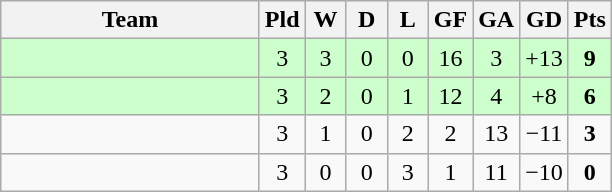<table class="wikitable" style="text-align:center;">
<tr>
<th width=165>Team</th>
<th width=20>Pld</th>
<th width=20>W</th>
<th width=20>D</th>
<th width=20>L</th>
<th width=20>GF</th>
<th width=20>GA</th>
<th width=20>GD</th>
<th width=20>Pts</th>
</tr>
<tr style="background:#cfc;">
<td style="text-align:left;"></td>
<td>3</td>
<td>3</td>
<td>0</td>
<td>0</td>
<td>16</td>
<td>3</td>
<td>+13</td>
<td><strong>9</strong></td>
</tr>
<tr style="background:#cfc;">
<td style="text-align:left;"></td>
<td>3</td>
<td>2</td>
<td>0</td>
<td>1</td>
<td>12</td>
<td>4</td>
<td>+8</td>
<td><strong>6</strong></td>
</tr>
<tr>
<td style="text-align:left;"></td>
<td>3</td>
<td>1</td>
<td>0</td>
<td>2</td>
<td>2</td>
<td>13</td>
<td>−11</td>
<td><strong>3</strong></td>
</tr>
<tr>
<td style="text-align:left;"></td>
<td>3</td>
<td>0</td>
<td>0</td>
<td>3</td>
<td>1</td>
<td>11</td>
<td>−10</td>
<td><strong>0</strong></td>
</tr>
</table>
